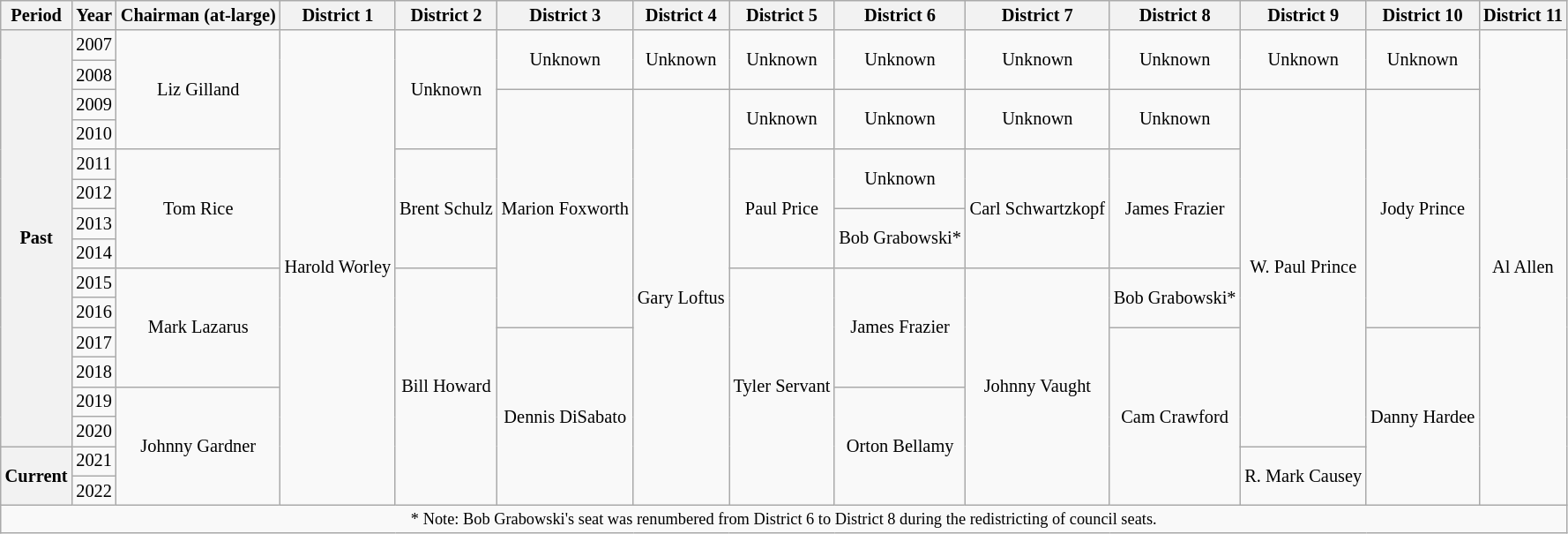<table class="wikitable" style="text-align:center;font-size:85%">
<tr>
<th>Period</th>
<th>Year</th>
<th>Chairman (at-large)</th>
<th>District 1</th>
<th>District 2</th>
<th>District 3</th>
<th>District 4</th>
<th>District 5</th>
<th>District 6</th>
<th>District 7</th>
<th>District 8</th>
<th>District 9</th>
<th>District 10</th>
<th>District 11</th>
</tr>
<tr>
<th rowspan="14">Past</th>
<td>2007</td>
<td rowspan="4" >Liz Gilland</td>
<td rowspan="16" >Harold Worley</td>
<td rowspan="4" >Unknown</td>
<td rowspan="2" >Unknown</td>
<td rowspan="2" >Unknown</td>
<td rowspan="2" >Unknown</td>
<td rowspan="2" >Unknown</td>
<td rowspan="2" >Unknown</td>
<td rowspan="2" >Unknown</td>
<td rowspan="2" >Unknown</td>
<td rowspan="2" >Unknown</td>
<td rowspan="16" >Al Allen</td>
</tr>
<tr>
<td>2008</td>
</tr>
<tr>
<td>2009</td>
<td rowspan="8" >Marion Foxworth</td>
<td rowspan="14" >Gary Loftus</td>
<td rowspan="2" >Unknown</td>
<td rowspan="2" >Unknown</td>
<td rowspan="2" >Unknown</td>
<td rowspan="2" >Unknown</td>
<td rowspan="12" >W. Paul Prince</td>
<td rowspan="8" >Jody Prince</td>
</tr>
<tr>
<td>2010</td>
</tr>
<tr>
<td>2011</td>
<td rowspan="4" >Tom Rice</td>
<td rowspan="4" >Brent Schulz</td>
<td rowspan="4" >Paul Price</td>
<td rowspan="2" >Unknown</td>
<td rowspan="4" >Carl Schwartzkopf</td>
<td rowspan="4" >James Frazier</td>
</tr>
<tr>
<td>2012</td>
</tr>
<tr>
<td>2013</td>
<td rowspan="2" >Bob Grabowski*</td>
</tr>
<tr>
<td>2014</td>
</tr>
<tr>
<td>2015</td>
<td rowspan="4" >Mark Lazarus</td>
<td rowspan="8" >Bill Howard</td>
<td rowspan="8" >Tyler Servant</td>
<td rowspan="4" >James Frazier</td>
<td rowspan="8" >Johnny Vaught</td>
<td rowspan="2" >Bob Grabowski*</td>
</tr>
<tr>
<td>2016</td>
</tr>
<tr>
<td>2017</td>
<td rowspan="6" >Dennis DiSabato</td>
<td rowspan="6" >Cam Crawford</td>
<td rowspan="6" >Danny Hardee</td>
</tr>
<tr>
<td>2018</td>
</tr>
<tr>
<td>2019</td>
<td rowspan="4" >Johnny Gardner</td>
<td rowspan="4" >Orton Bellamy</td>
</tr>
<tr>
<td>2020</td>
</tr>
<tr>
<th rowspan="2">Current</th>
<td>2021</td>
<td rowspan="2" >R. Mark Causey</td>
</tr>
<tr>
<td>2022</td>
</tr>
<tr>
<td colspan="14" style="font-size:90%">* Note: Bob Grabowski's seat was renumbered from District 6 to District 8 during the redistricting of council seats.</td>
</tr>
</table>
